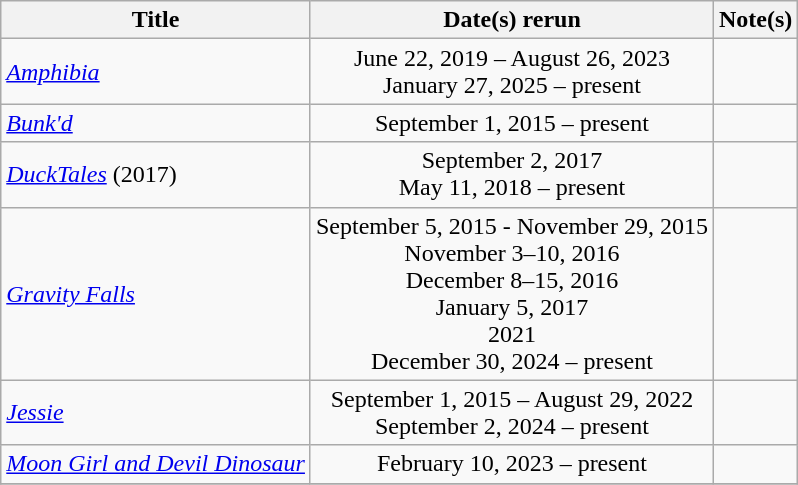<table class="wikitable sortable" style="text-align: center;">
<tr>
<th scope="col">Title</th>
<th scope="col">Date(s) rerun</th>
<th class="unsortable">Note(s)</th>
</tr>
<tr>
<td scope="row" style="text-align:left;"><em><a href='#'>Amphibia</a></em></td>
<td>June 22, 2019 – August 26, 2023<br>January 27, 2025 – present</td>
<td></td>
</tr>
<tr>
<td scope="row" style="text-align:left;"><em><a href='#'>Bunk'd</a></em></td>
<td>September 1, 2015 – present</td>
<td></td>
</tr>
<tr>
<td scope="row" style="text-align:left;"><em><a href='#'>DuckTales</a></em> (2017)</td>
<td>September 2, 2017<br>May 11, 2018 – present</td>
<td></td>
</tr>
<tr>
<td scope="row" style="text-align:left;"><em><a href='#'>Gravity Falls</a></em></td>
<td>September 5, 2015 - November 29, 2015 <br> November 3–10, 2016 <br> December 8–15, 2016 <br> January 5, 2017 <br> 2021 <br> December 30, 2024 – present</td>
<td></td>
</tr>
<tr>
<td scope="row" style="text-align:left;"><em><a href='#'>Jessie</a></em></td>
<td>September 1, 2015 – August 29, 2022 <br> September 2, 2024 – present</td>
<td></td>
</tr>
<tr>
<td scope="row" style="text-align:left;"><em><a href='#'>Moon Girl and Devil Dinosaur</a></em></td>
<td>February 10, 2023 – present</td>
<td></td>
</tr>
<tr>
</tr>
</table>
